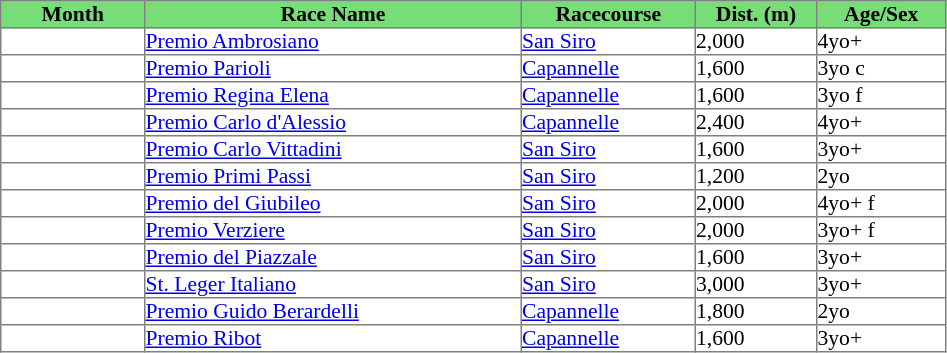<table class = "sortable" | border="1" cellpadding="0" style="border-collapse: collapse; font-size:90%">
<tr bgcolor="#77dd77" align="center">
<th>Month</th>
<th>Race Name</th>
<th>Racecourse</th>
<th>Dist. (m)</th>
<th>Age/Sex</th>
</tr>
<tr>
<td width=95px></td>
<td width=250px><a href='#'>Premio Ambrosiano</a></td>
<td width=115px><a href='#'>San Siro</a></td>
<td width=80px>2,000</td>
<td width=85px>4yo+</td>
</tr>
<tr>
<td></td>
<td><a href='#'>Premio Parioli</a></td>
<td><a href='#'>Capannelle</a></td>
<td>1,600</td>
<td>3yo c</td>
</tr>
<tr>
<td></td>
<td><a href='#'>Premio Regina Elena</a></td>
<td><a href='#'>Capannelle</a></td>
<td>1,600</td>
<td>3yo f</td>
</tr>
<tr>
<td></td>
<td><a href='#'>Premio Carlo d'Alessio</a></td>
<td><a href='#'>Capannelle</a></td>
<td>2,400</td>
<td>4yo+</td>
</tr>
<tr>
<td></td>
<td><a href='#'>Premio Carlo Vittadini</a></td>
<td><a href='#'>San Siro</a></td>
<td>1,600</td>
<td>3yo+</td>
</tr>
<tr>
<td></td>
<td><a href='#'>Premio Primi Passi</a></td>
<td><a href='#'>San Siro</a></td>
<td>1,200</td>
<td>2yo</td>
</tr>
<tr>
<td></td>
<td><a href='#'>Premio del Giubileo</a></td>
<td><a href='#'>San Siro</a></td>
<td>2,000</td>
<td>4yo+ f</td>
</tr>
<tr>
<td></td>
<td><a href='#'>Premio Verziere</a></td>
<td><a href='#'>San Siro</a></td>
<td>2,000</td>
<td>3yo+ f</td>
</tr>
<tr>
<td></td>
<td><a href='#'>Premio del Piazzale</a></td>
<td><a href='#'>San Siro</a></td>
<td>1,600</td>
<td>3yo+</td>
</tr>
<tr>
<td></td>
<td><a href='#'>St. Leger Italiano</a></td>
<td><a href='#'>San Siro</a></td>
<td>3,000</td>
<td>3yo+</td>
</tr>
<tr>
<td></td>
<td><a href='#'>Premio Guido Berardelli</a></td>
<td><a href='#'>Capannelle</a></td>
<td>1,800</td>
<td>2yo</td>
</tr>
<tr>
<td></td>
<td><a href='#'>Premio Ribot</a></td>
<td><a href='#'>Capannelle</a></td>
<td>1,600</td>
<td>3yo+</td>
</tr>
</table>
